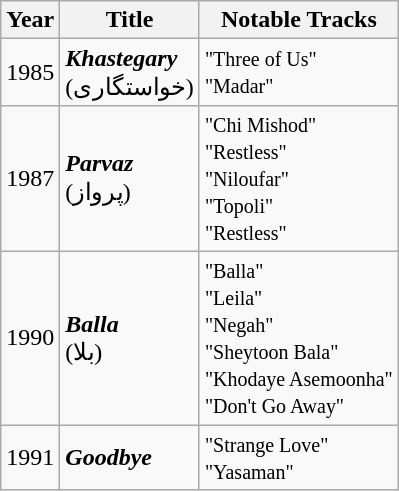<table class="wikitable">
<tr>
<th>Year</th>
<th>Title</th>
<th>Notable Tracks</th>
</tr>
<tr>
<td>1985</td>
<td><strong><em>Khastegary</em></strong><br>(خواستگاری)</td>
<td><small>"Three of Us" </small> <br> <small>"Madar" </small></td>
</tr>
<tr>
<td>1987</td>
<td><strong><em>Parvaz</em></strong><br> (پرواز)</td>
<td><small>"Chi Mishod"</small> <br> <small>"Restless"</small> <br> <small>"Niloufar"</small> <br> <small>"Topoli"</small> <br> <small>"Restless"</small></td>
</tr>
<tr>
<td>1990</td>
<td><strong><em>Balla</em></strong><br>(بلا)</td>
<td><small>"Balla"</small> <br> <small>"Leila"</small> <br> <small>"Negah"</small> <br> <small>"Sheytoon Bala"</small> <br> <small>"Khodaye Asemoonha"</small> <br> <small>"Don't Go Away"</small></td>
</tr>
<tr>
<td>1991</td>
<td><strong><em>Goodbye</em></strong><br></td>
<td><small>"Strange Love"</small> <br> <small>"Yasaman"</small></td>
</tr>
</table>
